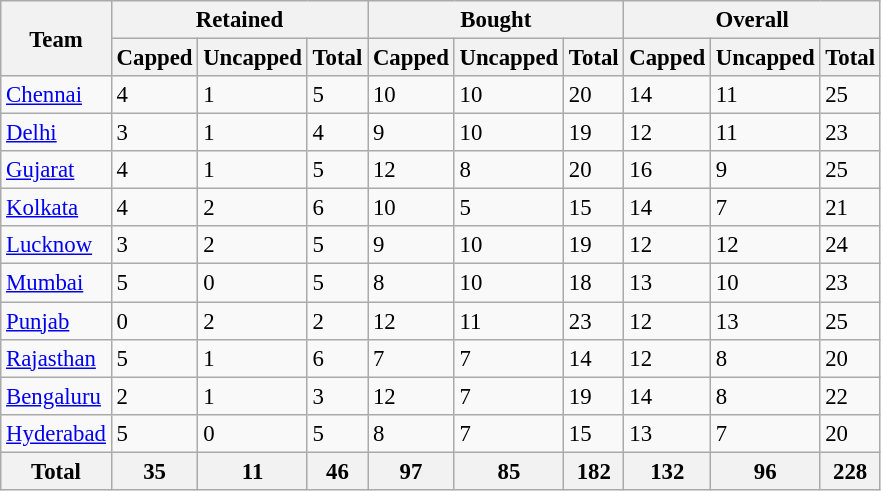<table class="wikitable defaultcenter col1left" style="font-size:95%;">
<tr>
<th scope="col" rowspan="2">Team</th>
<th scope="colgroup" colspan="3">Retained</th>
<th scope="colgroup" colspan="3">Bought</th>
<th scope="colgroup" colspan="3">Overall</th>
</tr>
<tr>
<th scope="col">Capped</th>
<th scope="col">Uncapped</th>
<th scope="col">Total</th>
<th scope="col">Capped</th>
<th scope="col">Uncapped</th>
<th scope="col">Total</th>
<th scope="col">Capped</th>
<th scope="col">Uncapped</th>
<th scope="col">Total</th>
</tr>
<tr>
<td><a href='#'>Chennai</a></td>
<td>4</td>
<td>1</td>
<td>5</td>
<td>10</td>
<td>10</td>
<td>20</td>
<td>14</td>
<td>11</td>
<td>25</td>
</tr>
<tr>
<td><a href='#'>Delhi</a></td>
<td>3</td>
<td>1</td>
<td>4</td>
<td>9</td>
<td>10</td>
<td>19</td>
<td>12</td>
<td>11</td>
<td>23</td>
</tr>
<tr>
<td><a href='#'>Gujarat</a></td>
<td>4</td>
<td>1</td>
<td>5</td>
<td>12</td>
<td>8</td>
<td>20</td>
<td>16</td>
<td>9</td>
<td>25</td>
</tr>
<tr>
<td><a href='#'>Kolkata</a></td>
<td>4</td>
<td>2</td>
<td>6</td>
<td>10</td>
<td>5</td>
<td>15</td>
<td>14</td>
<td>7</td>
<td>21</td>
</tr>
<tr>
<td><a href='#'>Lucknow</a></td>
<td>3</td>
<td>2</td>
<td>5</td>
<td>9</td>
<td>10</td>
<td>19</td>
<td>12</td>
<td>12</td>
<td>24</td>
</tr>
<tr>
<td><a href='#'>Mumbai</a></td>
<td>5</td>
<td>0</td>
<td>5</td>
<td>8</td>
<td>10</td>
<td>18</td>
<td>13</td>
<td>10</td>
<td>23</td>
</tr>
<tr>
<td><a href='#'>Punjab</a></td>
<td>0</td>
<td>2</td>
<td>2</td>
<td>12</td>
<td>11</td>
<td>23</td>
<td>12</td>
<td>13</td>
<td>25</td>
</tr>
<tr>
<td><a href='#'>Rajasthan</a></td>
<td>5</td>
<td>1</td>
<td>6</td>
<td>7</td>
<td>7</td>
<td>14</td>
<td>12</td>
<td>8</td>
<td>20</td>
</tr>
<tr>
<td><a href='#'>Bengaluru</a></td>
<td>2</td>
<td>1</td>
<td>3</td>
<td>12</td>
<td>7</td>
<td>19</td>
<td>14</td>
<td>8</td>
<td>22</td>
</tr>
<tr>
<td><a href='#'>Hyderabad</a></td>
<td>5</td>
<td>0</td>
<td>5</td>
<td>8</td>
<td>7</td>
<td>15</td>
<td>13</td>
<td>7</td>
<td>20</td>
</tr>
<tr class="sortbottom">
<th>Total</th>
<th>35</th>
<th>11</th>
<th>46</th>
<th>97</th>
<th>85</th>
<th>182</th>
<th>132</th>
<th>96</th>
<th>228</th>
</tr>
</table>
